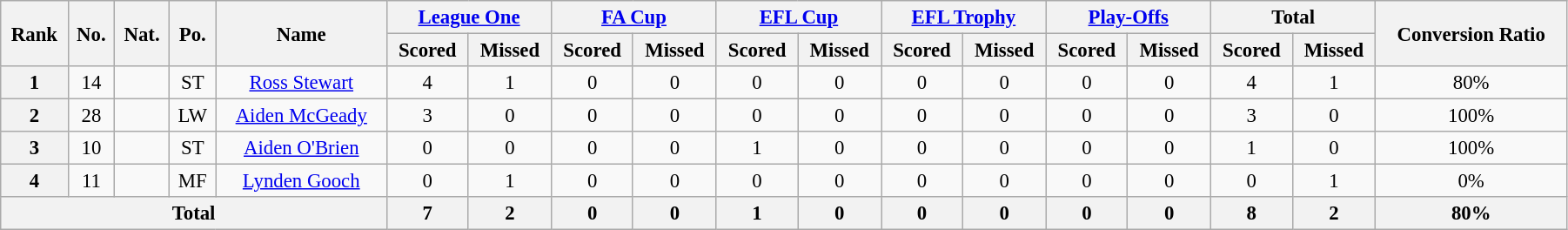<table class="wikitable" style="text-align:center; font-size:95%; width:95%;">
<tr>
<th ! rowspan="2">Rank</th>
<th rowspan="2">No.</th>
<th rowspan="2">Nat.</th>
<th rowspan="2">Po.</th>
<th rowspan="2">Name</th>
<th colspan="2"><a href='#'>League One</a></th>
<th colspan="2"><a href='#'>FA Cup</a></th>
<th colspan="2"><a href='#'>EFL Cup</a></th>
<th colspan="2"><a href='#'>EFL Trophy</a></th>
<th colspan="2"><a href='#'>Play-Offs</a></th>
<th colspan="2">Total</th>
<th rowspan="2">Conversion Ratio</th>
</tr>
<tr>
<th>Scored </th>
<th>Missed </th>
<th>Scored </th>
<th>Missed </th>
<th>Scored </th>
<th>Missed </th>
<th>Scored </th>
<th>Missed </th>
<th>Scored </th>
<th>Missed </th>
<th>Scored </th>
<th>Missed </th>
</tr>
<tr>
<th rowspan=1>1</th>
<td>14</td>
<td></td>
<td>ST</td>
<td><a href='#'>Ross Stewart</a></td>
<td>4</td>
<td>1</td>
<td>0</td>
<td>0</td>
<td>0</td>
<td>0</td>
<td>0</td>
<td>0</td>
<td>0</td>
<td>0</td>
<td>4</td>
<td>1</td>
<td>80%</td>
</tr>
<tr>
<th rowspan=1>2</th>
<td>28</td>
<td></td>
<td>LW</td>
<td><a href='#'>Aiden McGeady</a></td>
<td>3</td>
<td>0</td>
<td>0</td>
<td>0</td>
<td>0</td>
<td>0</td>
<td>0</td>
<td>0</td>
<td>0</td>
<td>0</td>
<td>3</td>
<td>0</td>
<td>100%</td>
</tr>
<tr>
<th rowspan=1>3</th>
<td>10</td>
<td></td>
<td>ST</td>
<td><a href='#'>Aiden O'Brien</a></td>
<td>0</td>
<td>0</td>
<td>0</td>
<td>0</td>
<td>1</td>
<td>0</td>
<td>0</td>
<td>0</td>
<td>0</td>
<td>0</td>
<td>1</td>
<td>0</td>
<td>100%</td>
</tr>
<tr>
<th rowspan=1>4</th>
<td>11</td>
<td></td>
<td>MF</td>
<td><a href='#'>Lynden Gooch</a></td>
<td>0</td>
<td>1</td>
<td>0</td>
<td>0</td>
<td>0</td>
<td>0</td>
<td>0</td>
<td>0</td>
<td>0</td>
<td>0</td>
<td>0</td>
<td>1</td>
<td>0%</td>
</tr>
<tr>
<th colspan=5>Total</th>
<th>7</th>
<th>2</th>
<th>0</th>
<th>0</th>
<th>1</th>
<th>0</th>
<th>0</th>
<th>0</th>
<th>0</th>
<th>0</th>
<th>8</th>
<th>2</th>
<th>80%</th>
</tr>
</table>
